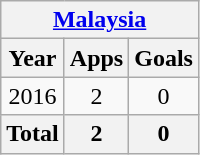<table class="wikitable" style="text-align:center">
<tr>
<th colspan="3"><a href='#'>Malaysia</a></th>
</tr>
<tr>
<th>Year</th>
<th>Apps</th>
<th>Goals</th>
</tr>
<tr>
<td>2016</td>
<td>2</td>
<td>0</td>
</tr>
<tr>
<th>Total</th>
<th>2</th>
<th>0</th>
</tr>
</table>
